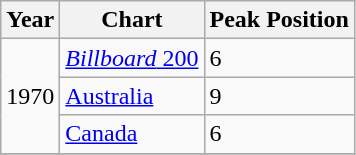<table class="wikitable">
<tr>
<th align="left">Year</th>
<th align="left">Chart</th>
<th align="left">Peak Position</th>
</tr>
<tr>
<td rowspan="3">1970</td>
<td align="left"><a href='#'><em>Billboard</em> 200</a></td>
<td align="left">6</td>
</tr>
<tr>
<td align="left"><a href='#'>Australia</a></td>
<td align="left">9</td>
</tr>
<tr>
<td align="left"><a href='#'>Canada</a></td>
<td align="left">6</td>
</tr>
<tr>
</tr>
</table>
